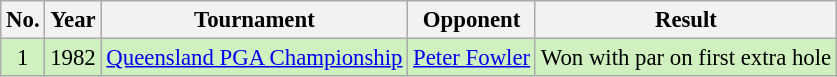<table class="wikitable" style="font-size:95%;">
<tr>
<th>No.</th>
<th>Year</th>
<th>Tournament</th>
<th>Opponent</th>
<th>Result</th>
</tr>
<tr style="background:#D0F0C0;">
<td align=center>1</td>
<td>1982</td>
<td><a href='#'>Queensland PGA Championship</a></td>
<td> <a href='#'>Peter Fowler</a></td>
<td>Won with par on first extra hole</td>
</tr>
</table>
